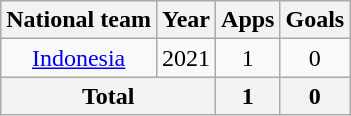<table class="wikitable" style="text-align:center">
<tr>
<th>National team</th>
<th>Year</th>
<th>Apps</th>
<th>Goals</th>
</tr>
<tr>
<td><a href='#'>Indonesia</a></td>
<td>2021</td>
<td>1</td>
<td>0</td>
</tr>
<tr>
<th colspan=2>Total</th>
<th>1</th>
<th>0</th>
</tr>
</table>
